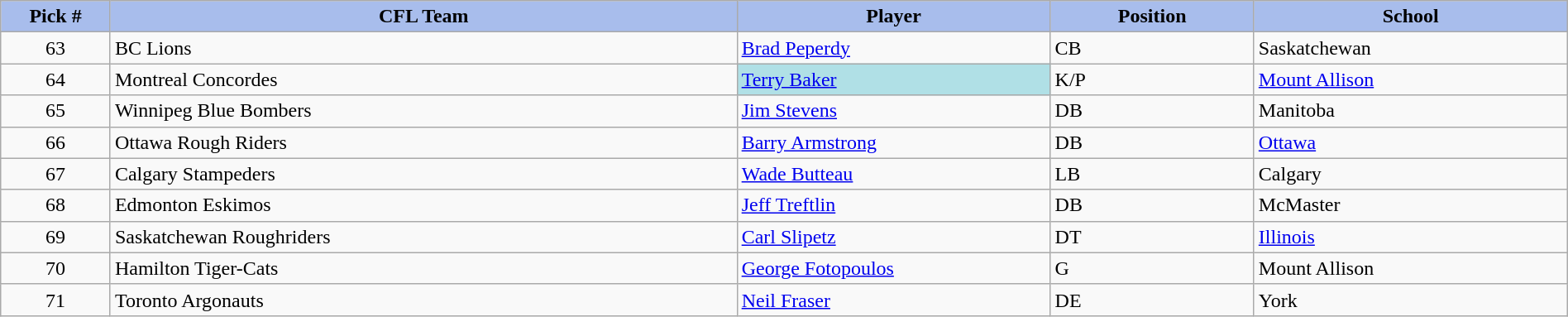<table class="wikitable" style="width: 100%">
<tr>
<th style="background:#a8bdec; width:7%;">Pick #</th>
<th style="width:40%; background:#a8bdec;">CFL Team</th>
<th style="width:20%; background:#a8bdec;">Player</th>
<th style="width:13%; background:#a8bdec;">Position</th>
<th style="width:20%; background:#a8bdec;">School</th>
</tr>
<tr>
<td align=center>63</td>
<td>BC Lions</td>
<td><a href='#'>Brad Peperdy</a></td>
<td>CB</td>
<td>Saskatchewan</td>
</tr>
<tr>
<td align=center>64</td>
<td>Montreal Concordes</td>
<td bgcolor="#B0E0E6"><a href='#'>Terry Baker</a></td>
<td>K/P</td>
<td><a href='#'>Mount Allison</a></td>
</tr>
<tr>
<td align=center>65</td>
<td>Winnipeg Blue Bombers</td>
<td><a href='#'>Jim Stevens</a></td>
<td>DB</td>
<td>Manitoba</td>
</tr>
<tr>
<td align=center>66</td>
<td>Ottawa Rough Riders</td>
<td><a href='#'>Barry Armstrong</a></td>
<td>DB</td>
<td><a href='#'>Ottawa</a></td>
</tr>
<tr>
<td align=center>67</td>
<td>Calgary Stampeders</td>
<td><a href='#'>Wade Butteau</a></td>
<td>LB</td>
<td>Calgary</td>
</tr>
<tr>
<td align=center>68</td>
<td>Edmonton Eskimos</td>
<td><a href='#'>Jeff Treftlin</a></td>
<td>DB</td>
<td>McMaster</td>
</tr>
<tr>
<td align=center>69</td>
<td>Saskatchewan Roughriders</td>
<td><a href='#'>Carl Slipetz</a></td>
<td>DT</td>
<td><a href='#'>Illinois</a></td>
</tr>
<tr>
<td align=center>70</td>
<td>Hamilton Tiger-Cats</td>
<td><a href='#'>George Fotopoulos</a></td>
<td>G</td>
<td>Mount Allison</td>
</tr>
<tr>
<td align=center>71</td>
<td>Toronto Argonauts</td>
<td><a href='#'>Neil Fraser</a></td>
<td>DE</td>
<td>York</td>
</tr>
</table>
